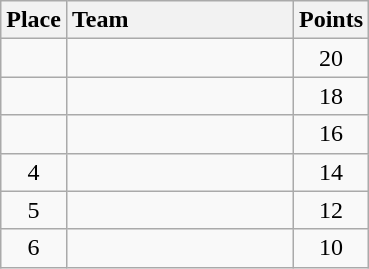<table class="wikitable" style="text-align:center; padding-bottom:0;">
<tr>
<th>Place</th>
<th style="width:9em; text-align:left;">Team</th>
<th>Points</th>
</tr>
<tr>
<td></td>
<td align=left></td>
<td>20</td>
</tr>
<tr>
<td></td>
<td align=left></td>
<td>18</td>
</tr>
<tr>
<td></td>
<td align=left></td>
<td>16</td>
</tr>
<tr>
<td>4</td>
<td align=left></td>
<td>14</td>
</tr>
<tr>
<td>5</td>
<td align=left></td>
<td>12</td>
</tr>
<tr>
<td>6</td>
<td align=left></td>
<td>10</td>
</tr>
</table>
